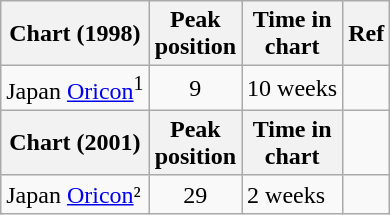<table class="wikitable">
<tr>
<th>Chart (1998)</th>
<th>Peak<br>position</th>
<th>Time in<br>chart</th>
<th>Ref</th>
</tr>
<tr>
<td>Japan <a href='#'>Oricon</a><sup>1</sup></td>
<td align="center">9</td>
<td>10 weeks</td>
<td></td>
</tr>
<tr>
<th>Chart (2001)</th>
<th>Peak<br>position</th>
<th>Time in<br>chart</th>
</tr>
<tr>
<td>Japan <a href='#'>Oricon</a>²</td>
<td align="center">29</td>
<td>2 weeks</td>
<td></td>
</tr>
</table>
